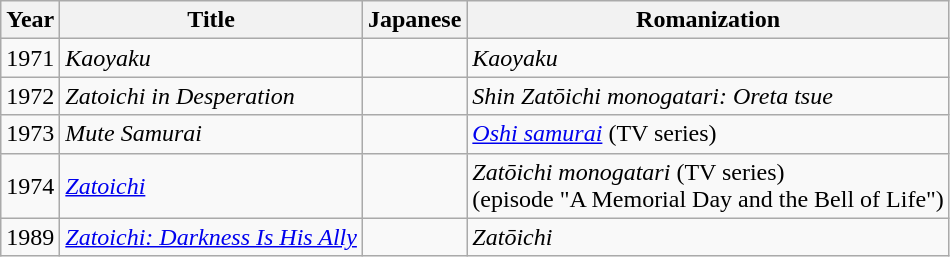<table class="wikitable">
<tr>
<th>Year</th>
<th>Title</th>
<th>Japanese</th>
<th>Romanization</th>
</tr>
<tr>
<td>1971</td>
<td><em>Kaoyaku</em></td>
<td></td>
<td><em>Kaoyaku</em></td>
</tr>
<tr>
<td>1972</td>
<td><em>Zatoichi in Desperation</em></td>
<td></td>
<td><em>Shin Zatōichi monogatari: Oreta tsue</em></td>
</tr>
<tr>
<td>1973</td>
<td><em>Mute Samurai</em></td>
<td></td>
<td><em><a href='#'>Oshi samurai</a></em> (TV series)</td>
</tr>
<tr>
<td>1974</td>
<td><em><a href='#'>Zatoichi</a></em></td>
<td></td>
<td><em>Zatōichi monogatari</em> (TV series)<br>(episode "A Memorial Day and the Bell of Life")</td>
</tr>
<tr>
<td>1989</td>
<td><em><a href='#'>Zatoichi: Darkness Is His Ally</a></em></td>
<td></td>
<td><em>Zatōichi</em></td>
</tr>
</table>
